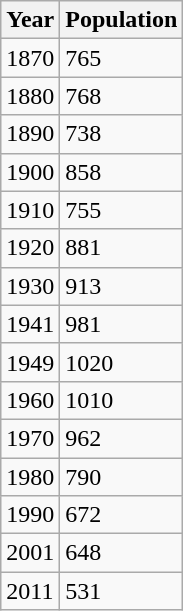<table class="wikitable">
<tr>
<th>Year</th>
<th>Population</th>
</tr>
<tr>
<td>1870</td>
<td>765</td>
</tr>
<tr>
<td>1880</td>
<td>768</td>
</tr>
<tr>
<td>1890</td>
<td>738</td>
</tr>
<tr>
<td>1900</td>
<td>858</td>
</tr>
<tr>
<td>1910</td>
<td>755</td>
</tr>
<tr>
<td>1920</td>
<td>881</td>
</tr>
<tr>
<td>1930</td>
<td>913</td>
</tr>
<tr>
<td>1941</td>
<td>981</td>
</tr>
<tr>
<td>1949</td>
<td>1020</td>
</tr>
<tr>
<td>1960</td>
<td>1010</td>
</tr>
<tr>
<td>1970</td>
<td>962</td>
</tr>
<tr>
<td>1980</td>
<td>790</td>
</tr>
<tr>
<td>1990</td>
<td>672</td>
</tr>
<tr>
<td>2001</td>
<td>648</td>
</tr>
<tr>
<td>2011</td>
<td>531</td>
</tr>
</table>
